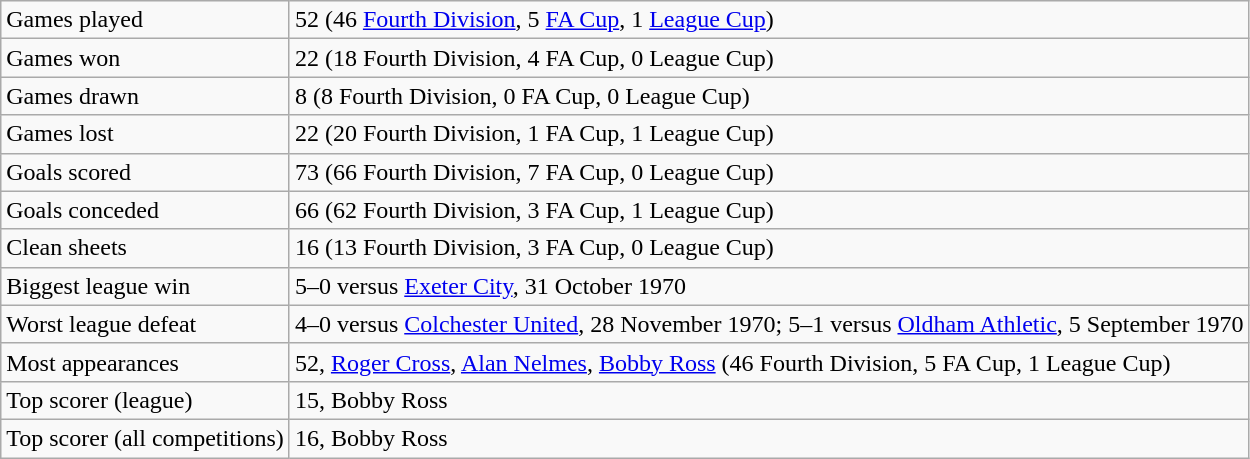<table class="wikitable">
<tr>
<td>Games played</td>
<td>52 (46 <a href='#'>Fourth Division</a>, 5 <a href='#'>FA Cup</a>, 1 <a href='#'>League Cup</a>)</td>
</tr>
<tr>
<td>Games won</td>
<td>22 (18 Fourth Division, 4 FA Cup, 0 League Cup)</td>
</tr>
<tr>
<td>Games drawn</td>
<td>8 (8 Fourth Division, 0 FA Cup, 0 League Cup)</td>
</tr>
<tr>
<td>Games lost</td>
<td>22 (20 Fourth Division, 1 FA Cup, 1 League Cup)</td>
</tr>
<tr>
<td>Goals scored</td>
<td>73 (66 Fourth Division, 7 FA Cup, 0 League Cup)</td>
</tr>
<tr>
<td>Goals conceded</td>
<td>66 (62 Fourth Division, 3 FA Cup, 1 League Cup)</td>
</tr>
<tr>
<td>Clean sheets</td>
<td>16 (13 Fourth Division, 3 FA Cup, 0 League Cup)</td>
</tr>
<tr>
<td>Biggest league win</td>
<td>5–0 versus <a href='#'>Exeter City</a>, 31 October 1970</td>
</tr>
<tr>
<td>Worst league defeat</td>
<td>4–0 versus <a href='#'>Colchester United</a>, 28 November 1970; 5–1 versus <a href='#'>Oldham Athletic</a>, 5 September 1970</td>
</tr>
<tr>
<td>Most appearances</td>
<td>52, <a href='#'>Roger Cross</a>, <a href='#'>Alan Nelmes</a>, <a href='#'>Bobby Ross</a> (46 Fourth Division, 5 FA Cup, 1 League Cup)</td>
</tr>
<tr>
<td>Top scorer (league)</td>
<td>15, Bobby Ross</td>
</tr>
<tr>
<td>Top scorer (all competitions)</td>
<td>16, Bobby Ross</td>
</tr>
</table>
